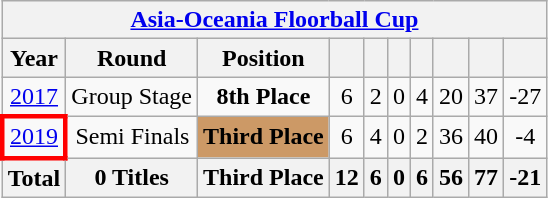<table class="wikitable" style="text-align: center;">
<tr>
<th colspan=10><a href='#'>Asia-Oceania Floorball Cup</a></th>
</tr>
<tr>
<th>Year</th>
<th>Round</th>
<th>Position</th>
<th></th>
<th></th>
<th></th>
<th></th>
<th></th>
<th></th>
<th></th>
</tr>
<tr>
<td> <a href='#'>2017</a></td>
<td>Group Stage</td>
<td><strong>8th Place</strong></td>
<td>6</td>
<td>2</td>
<td>0</td>
<td>4</td>
<td>20</td>
<td>37</td>
<td>-27</td>
</tr>
<tr>
<td style="border: 3px solid red"> <a href='#'>2019</a></td>
<td>Semi Finals</td>
<td bgcolor="#cc9966"><strong>Third Place</strong></td>
<td>6</td>
<td>4</td>
<td>0</td>
<td>2</td>
<td>36</td>
<td>40</td>
<td>-4</td>
</tr>
<tr>
<th>Total</th>
<th>0 Titles</th>
<th>Third Place</th>
<th>12</th>
<th>6</th>
<th>0</th>
<th>6</th>
<th>56</th>
<th>77</th>
<th>-21</th>
</tr>
</table>
